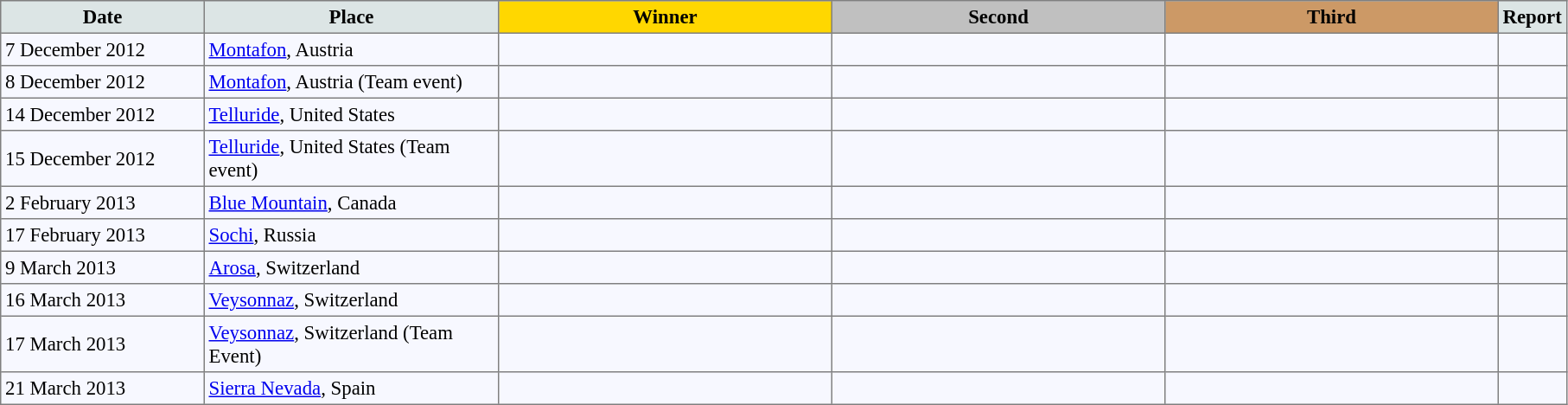<table bgcolor="#f7f8ff" cellpadding="3" cellspacing="0" border="1" style="font-size: 95%; border: gray solid 1px; border-collapse: collapse;">
<tr bgcolor="#CCCCCC">
<td align="center" bgcolor="#DCE5E5" width="150"><strong>Date</strong></td>
<td align="center" bgcolor="#DCE5E5" width="220"><strong>Place</strong></td>
<td align="center" bgcolor="gold" width="250"><strong>Winner</strong></td>
<td align="center" bgcolor="silver" width="250"><strong>Second</strong></td>
<td align="center" bgcolor="CC9966" width="250"><strong>Third</strong></td>
<td align="center" bgcolor="#DCE5E5"><strong>Report</strong></td>
</tr>
<tr align="left">
<td>7 December 2012</td>
<td> <a href='#'>Montafon</a>, Austria</td>
<td></td>
<td></td>
<td></td>
<td></td>
</tr>
<tr align="left">
<td>8 December 2012</td>
<td> <a href='#'>Montafon</a>, Austria (Team event)</td>
<td><br></td>
<td><br></td>
<td><br></td>
<td></td>
</tr>
<tr align="left">
<td>14 December 2012</td>
<td> <a href='#'>Telluride</a>, United States</td>
<td></td>
<td></td>
<td></td>
<td></td>
</tr>
<tr align="left">
<td>15 December 2012</td>
<td> <a href='#'>Telluride</a>, United States (Team event)</td>
<td><br></td>
<td><br></td>
<td><br></td>
<td></td>
</tr>
<tr align="left">
<td>2 February 2013</td>
<td> <a href='#'>Blue Mountain</a>, Canada</td>
<td></td>
<td></td>
<td></td>
<td></td>
</tr>
<tr align="left">
<td>17 February 2013</td>
<td> <a href='#'>Sochi</a>, Russia</td>
<td></td>
<td></td>
<td></td>
<td></td>
</tr>
<tr align="left">
<td>9 March 2013</td>
<td> <a href='#'>Arosa</a>, Switzerland</td>
<td></td>
<td></td>
<td></td>
<td></td>
</tr>
<tr align="left">
<td>16 March 2013</td>
<td> <a href='#'>Veysonnaz</a>, Switzerland</td>
<td></td>
<td></td>
<td></td>
<td></td>
</tr>
<tr align="left">
<td>17 March 2013</td>
<td> <a href='#'>Veysonnaz</a>, Switzerland (Team Event)</td>
<td><br></td>
<td><br></td>
<td><br></td>
<td></td>
</tr>
<tr align="left">
<td>21 March 2013</td>
<td> <a href='#'>Sierra Nevada</a>, Spain</td>
<td></td>
<td></td>
<td></td>
<td></td>
</tr>
</table>
